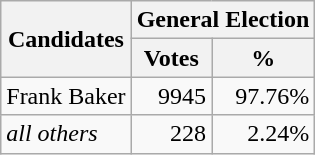<table class=wikitable>
<tr>
<th colspan=1 rowspan=2><strong>Candidates</strong></th>
<th colspan=2><strong>General Election</strong></th>
</tr>
<tr>
<th>Votes</th>
<th>%</th>
</tr>
<tr>
<td>Frank Baker</td>
<td align="right">9945</td>
<td align="right">97.76%</td>
</tr>
<tr>
<td><em>all others</em></td>
<td align="right">228</td>
<td align="right">2.24%</td>
</tr>
</table>
